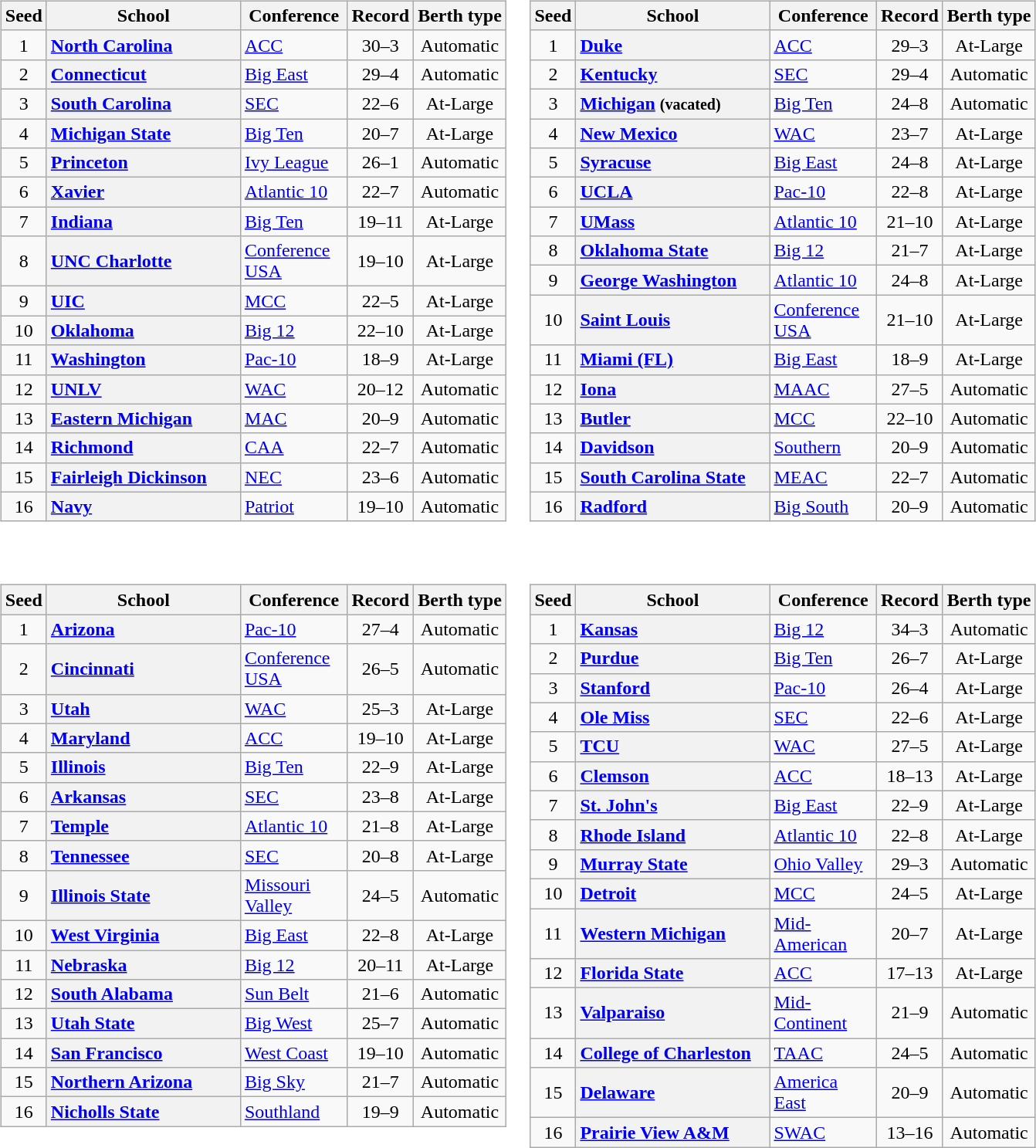<table>
<tr>
<td valign=top><br><table class="wikitable sortable plainrowheaders">
<tr>
<th scope="col">Seed</th>
<th scope="col" style="width: 160px;">School</th>
<th scope="col" style="width: 85px;">Conference</th>
<th scope="col">Record</th>
<th scope="col">Berth type</th>
</tr>
<tr>
<td align=center>1</td>
<th scope="row" style="text-align:left"><a href='#'>North Carolina</a></th>
<td><a href='#'>ACC</a></td>
<td align=center>30–3</td>
<td align=center>Automatic</td>
</tr>
<tr>
<td align=center>2</td>
<th scope="row" style="text-align:left"><a href='#'>Connecticut</a></th>
<td><a href='#'>Big East</a></td>
<td align=center>29–4</td>
<td align=center>Automatic</td>
</tr>
<tr>
<td align=center>3</td>
<th scope="row" style="text-align:left"><a href='#'>South Carolina</a></th>
<td><a href='#'>SEC</a></td>
<td align=center>22–6</td>
<td align=center>At-Large</td>
</tr>
<tr>
<td align=center>4</td>
<th scope="row" style="text-align:left"><a href='#'>Michigan State</a></th>
<td><a href='#'>Big Ten</a></td>
<td align=center>20–7</td>
<td align=center>At-Large</td>
</tr>
<tr>
<td align=center>5</td>
<th scope="row" style="text-align:left"><a href='#'>Princeton</a></th>
<td><a href='#'>Ivy League</a></td>
<td align=center>26–1</td>
<td align=center>Automatic</td>
</tr>
<tr>
<td align=center>6</td>
<th scope="row" style="text-align:left"><a href='#'>Xavier</a></th>
<td><a href='#'>Atlantic 10</a></td>
<td align=center>22–7</td>
<td align=center>Automatic</td>
</tr>
<tr>
<td align=center>7</td>
<th scope="row" style="text-align:left"><a href='#'>Indiana</a></th>
<td><a href='#'>Big Ten</a></td>
<td align=center>19–11</td>
<td align=center>At-Large</td>
</tr>
<tr>
<td align=center>8</td>
<th scope="row" style="text-align:left"><a href='#'>UNC Charlotte</a></th>
<td><a href='#'>Conference USA</a></td>
<td align=center>19–10</td>
<td align=center>At-Large</td>
</tr>
<tr>
<td align=center>9</td>
<th scope="row" style="text-align:left"><a href='#'>UIC</a></th>
<td><a href='#'>MCC</a></td>
<td align=center>22–5</td>
<td align=center>At-Large</td>
</tr>
<tr>
<td align=center>10</td>
<th scope="row" style="text-align:left"><a href='#'>Oklahoma</a></th>
<td><a href='#'>Big 12</a></td>
<td align=center>22–10</td>
<td align=center>At-Large</td>
</tr>
<tr>
<td align=center>11</td>
<th scope="row" style="text-align:left"><a href='#'>Washington</a></th>
<td><a href='#'>Pac-10</a></td>
<td align=center>18–9</td>
<td align=center>At-Large</td>
</tr>
<tr>
<td align=center>12</td>
<th scope="row" style="text-align:left"><a href='#'>UNLV</a></th>
<td><a href='#'>WAC</a></td>
<td align=center>20–12</td>
<td align=center>Automatic</td>
</tr>
<tr>
<td align=center>13</td>
<th scope="row" style="text-align:left"><a href='#'>Eastern Michigan</a></th>
<td><a href='#'>MAC</a></td>
<td align=center>20–9</td>
<td align=center>Automatic</td>
</tr>
<tr>
<td align=center>14</td>
<th scope="row" style="text-align:left"><a href='#'>Richmond</a></th>
<td><a href='#'>CAA</a></td>
<td align=center>22–7</td>
<td align=center>Automatic</td>
</tr>
<tr>
<td align=center>15</td>
<th scope="row" style="text-align:left"><a href='#'>Fairleigh Dickinson</a></th>
<td><a href='#'>NEC</a></td>
<td align=center>23–6</td>
<td align=center>Automatic</td>
</tr>
<tr>
<td align=center>16</td>
<th scope="row" style="text-align:left"><a href='#'>Navy</a></th>
<td><a href='#'>Patriot</a></td>
<td align=center>19–10</td>
<td align=center>Automatic</td>
</tr>
</table>
</td>
<td valign=top><br><table class="wikitable sortable plainrowheaders">
<tr>
<th scope="col">Seed</th>
<th scope="col" style="width: 160px;">School</th>
<th scope="col" style="width: 85px;">Conference</th>
<th scope="col">Record</th>
<th scope="col">Berth type</th>
</tr>
<tr>
<td align=center>1</td>
<th scope="row" style="text-align:left"><a href='#'>Duke</a></th>
<td><a href='#'>ACC</a></td>
<td align=center>29–3</td>
<td align=center>At-Large</td>
</tr>
<tr>
<td align=center>2</td>
<th scope="row" style="text-align:left"><a href='#'>Kentucky</a></th>
<td><a href='#'>SEC</a></td>
<td align=center>29–4</td>
<td align=center>Automatic</td>
</tr>
<tr>
<td align=center>3</td>
<th scope="row" style="text-align:left"><a href='#'>Michigan</a> <small>(vacated)</small></th>
<td><a href='#'>Big Ten</a></td>
<td align=center>24–8</td>
<td align=center>Automatic</td>
</tr>
<tr>
<td align=center>4</td>
<th scope="row" style="text-align:left"><a href='#'>New Mexico</a></th>
<td><a href='#'>WAC</a></td>
<td align=center>23–7</td>
<td align=center>At-Large</td>
</tr>
<tr>
<td align=center>5</td>
<th scope="row" style="text-align:left"><a href='#'>Syracuse</a></th>
<td><a href='#'>Big East</a></td>
<td align=center>24–8</td>
<td align=center>At-Large</td>
</tr>
<tr>
<td align=center>6</td>
<th scope="row" style="text-align:left"><a href='#'>UCLA</a></th>
<td><a href='#'>Pac-10</a></td>
<td align=center>22–8</td>
<td align=center>At-Large</td>
</tr>
<tr>
<td align=center>7</td>
<th scope="row" style="text-align:left"><a href='#'>UMass</a></th>
<td><a href='#'>Atlantic 10</a></td>
<td align=center>21–10</td>
<td align=center>At-Large</td>
</tr>
<tr>
<td align=center>8</td>
<th scope="row" style="text-align:left"><a href='#'>Oklahoma State</a></th>
<td><a href='#'>Big 12</a></td>
<td align=center>21–7</td>
<td align=center>At-Large</td>
</tr>
<tr>
<td align=center>9</td>
<th scope="row" style="text-align:left"><a href='#'>George Washington</a></th>
<td><a href='#'>Atlantic 10</a></td>
<td align=center>24–8</td>
<td align=center>At-Large</td>
</tr>
<tr>
<td align=center>10</td>
<th scope="row" style="text-align:left"><a href='#'>Saint Louis</a></th>
<td><a href='#'>Conference USA</a></td>
<td align=center>21–10</td>
<td align=center>At-Large</td>
</tr>
<tr>
<td align=center>11</td>
<th scope="row" style="text-align:left"><a href='#'>Miami (FL)</a></th>
<td><a href='#'>Big East</a></td>
<td align=center>18–9</td>
<td align=center>At-Large</td>
</tr>
<tr>
<td align=center>12</td>
<th scope="row" style="text-align:left"><a href='#'>Iona</a></th>
<td><a href='#'>MAAC</a></td>
<td align=center>27–5</td>
<td align=center>Automatic</td>
</tr>
<tr>
<td align=center>13</td>
<th scope="row" style="text-align:left"><a href='#'>Butler</a></th>
<td><a href='#'>MCC</a></td>
<td align=center>22–10</td>
<td align=center>Automatic</td>
</tr>
<tr>
<td align=center>14</td>
<th scope="row" style="text-align:left"><a href='#'>Davidson</a></th>
<td><a href='#'>Southern</a></td>
<td align=center>20–9</td>
<td align=center>Automatic</td>
</tr>
<tr>
<td align=center>15</td>
<th scope="row" style="text-align:left"><a href='#'>South Carolina State</a></th>
<td><a href='#'>MEAC</a></td>
<td align=center>22–7</td>
<td align=center>Automatic</td>
</tr>
<tr>
<td align=center>16</td>
<th scope="row" style="text-align:left"><a href='#'>Radford</a></th>
<td><a href='#'>Big South</a></td>
<td align=center>20–9</td>
<td align=center>Automatic</td>
</tr>
</table>
</td>
</tr>
<tr>
<td valign=top><br><table class="wikitable sortable plainrowheaders">
<tr>
<th scope="col">Seed</th>
<th scope="col" style="width: 160px;">School</th>
<th scope="col" style="width: 85px;">Conference</th>
<th scope="col">Record</th>
<th scope="col">Berth type</th>
</tr>
<tr>
<td align=center>1</td>
<th scope="row" style="text-align:left"><a href='#'>Arizona</a></th>
<td><a href='#'>Pac-10</a></td>
<td align=center>27–4</td>
<td align=center>Automatic</td>
</tr>
<tr>
<td align=center>2</td>
<th scope="row" style="text-align:left"><a href='#'>Cincinnati</a></th>
<td><a href='#'>Conference USA</a></td>
<td align=center>26–5</td>
<td align=center>Automatic</td>
</tr>
<tr>
<td align=center>3</td>
<th scope="row" style="text-align:left"><a href='#'>Utah</a></th>
<td><a href='#'>WAC</a></td>
<td align=center>25–3</td>
<td align=center>At-Large</td>
</tr>
<tr>
<td align=center>4</td>
<th scope="row" style="text-align:left"><a href='#'>Maryland</a></th>
<td><a href='#'>ACC</a></td>
<td align=center>19–10</td>
<td align=center>At-Large</td>
</tr>
<tr>
<td align=center>5</td>
<th scope="row" style="text-align:left"><a href='#'>Illinois</a></th>
<td><a href='#'>Big Ten</a></td>
<td align=center>22–9</td>
<td align=center>At-Large</td>
</tr>
<tr>
<td align=center>6</td>
<th scope="row" style="text-align:left"><a href='#'>Arkansas</a></th>
<td><a href='#'>SEC</a></td>
<td align=center>23–8</td>
<td align=center>At-Large</td>
</tr>
<tr>
<td align=center>7</td>
<th scope="row" style="text-align:left"><a href='#'>Temple</a></th>
<td><a href='#'>Atlantic 10</a></td>
<td align=center>21–8</td>
<td align=center>At-Large</td>
</tr>
<tr>
<td align=center>8</td>
<th scope="row" style="text-align:left"><a href='#'>Tennessee</a></th>
<td><a href='#'>SEC</a></td>
<td align=center>20–8</td>
<td align=center>At-Large</td>
</tr>
<tr>
<td align=center>9</td>
<th scope="row" style="text-align:left"><a href='#'>Illinois State</a></th>
<td><a href='#'>Missouri Valley</a></td>
<td align=center>24–5</td>
<td align=center>Automatic</td>
</tr>
<tr>
<td align=center>10</td>
<th scope="row" style="text-align:left"><a href='#'>West Virginia</a></th>
<td><a href='#'>Big East</a></td>
<td align=center>22–8</td>
<td align=center>At-Large</td>
</tr>
<tr>
<td align=center>11</td>
<th scope="row" style="text-align:left"><a href='#'>Nebraska</a></th>
<td><a href='#'>Big 12</a></td>
<td align=center>20–11</td>
<td align=center>At-Large</td>
</tr>
<tr>
<td align=center>12</td>
<th scope="row" style="text-align:left"><a href='#'>South Alabama</a></th>
<td><a href='#'>Sun Belt</a></td>
<td align=center>21–6</td>
<td align=center>Automatic</td>
</tr>
<tr>
<td align=center>13</td>
<th scope="row" style="text-align:left"><a href='#'>Utah State</a></th>
<td><a href='#'>Big West</a></td>
<td align=center>25–7</td>
<td align=center>Automatic</td>
</tr>
<tr>
<td align=center>14</td>
<th scope="row" style="text-align:left"><a href='#'>San Francisco</a></th>
<td><a href='#'>West Coast</a></td>
<td align=center>19–10</td>
<td align=center>Automatic</td>
</tr>
<tr>
<td align=center>15</td>
<th scope="row" style="text-align:left"><a href='#'>Northern Arizona</a></th>
<td><a href='#'>Big Sky</a></td>
<td align=center>21–7</td>
<td align=center>Automatic</td>
</tr>
<tr>
<td align=center>16</td>
<th scope="row" style="text-align:left"><a href='#'>Nicholls State</a></th>
<td><a href='#'>Southland</a></td>
<td align=center>19–9</td>
<td align=center>Automatic</td>
</tr>
</table>
</td>
<td valign=top><br><table class="wikitable sortable plainrowheaders">
<tr>
<th scope="col">Seed</th>
<th scope="col" style="width: 160px;">School</th>
<th scope="col" style="width: 85px;">Conference</th>
<th scope="col">Record</th>
<th scope="col">Berth type</th>
</tr>
<tr>
<td align=center>1</td>
<th scope="row" style="text-align:left"><a href='#'>Kansas</a></th>
<td><a href='#'>Big 12</a></td>
<td align=center>34–3</td>
<td align=center>Automatic</td>
</tr>
<tr>
<td align=center>2</td>
<th scope="row" style="text-align:left"><a href='#'>Purdue</a></th>
<td><a href='#'>Big Ten</a></td>
<td align=center>26–7</td>
<td align=center>At-Large</td>
</tr>
<tr>
<td align=center>3</td>
<th scope="row" style="text-align:left"><a href='#'>Stanford</a></th>
<td><a href='#'>Pac-10</a></td>
<td align=center>26–4</td>
<td align=center>At-Large</td>
</tr>
<tr>
<td align=center>4</td>
<th scope="row" style="text-align:left"><a href='#'>Ole Miss</a></th>
<td><a href='#'>SEC</a></td>
<td align=center>22–6</td>
<td align=center>At-Large</td>
</tr>
<tr>
<td align=center>5</td>
<th scope="row" style="text-align:left"><a href='#'>TCU</a></th>
<td><a href='#'>WAC</a></td>
<td align=center>27–5</td>
<td align=center>At-Large</td>
</tr>
<tr>
<td align=center>6</td>
<th scope="row" style="text-align:left"><a href='#'>Clemson</a></th>
<td><a href='#'>ACC</a></td>
<td align=center>18–13</td>
<td align=center>At-Large</td>
</tr>
<tr>
<td align=center>7</td>
<th scope="row" style="text-align:left"><a href='#'>St. John's</a></th>
<td><a href='#'>Big East</a></td>
<td align=center>22–9</td>
<td align=center>At-Large</td>
</tr>
<tr>
<td align=center>8</td>
<th scope="row" style="text-align:left"><a href='#'>Rhode Island</a></th>
<td><a href='#'>Atlantic 10</a></td>
<td align=center>22–8</td>
<td align=center>At-Large</td>
</tr>
<tr>
<td align=center>9</td>
<th scope="row" style="text-align:left"><a href='#'>Murray State</a></th>
<td><a href='#'>Ohio Valley</a></td>
<td align=center>29–3</td>
<td align=center>Automatic</td>
</tr>
<tr>
<td align=center>10</td>
<th scope="row" style="text-align:left"><a href='#'>Detroit</a></th>
<td><a href='#'>MCC</a></td>
<td align=center>24–5</td>
<td align=center>At-Large</td>
</tr>
<tr>
<td align=center>11</td>
<th scope="row" style="text-align:left"><a href='#'>Western Michigan</a></th>
<td><a href='#'>Mid-American</a></td>
<td align=center>20–7</td>
<td align=center>At-Large</td>
</tr>
<tr>
<td align=center>12</td>
<th scope="row" style="text-align:left"><a href='#'>Florida State</a></th>
<td><a href='#'>ACC</a></td>
<td align=center>17–13</td>
<td align=center>At-Large</td>
</tr>
<tr>
<td align=center>13</td>
<th scope="row" style="text-align:left"><a href='#'>Valparaiso</a></th>
<td><a href='#'>Mid-Continent</a></td>
<td align=center>21–9</td>
<td align=center>Automatic</td>
</tr>
<tr>
<td align=center>14</td>
<th scope="row" style="text-align:left"><a href='#'>College of Charleston</a></th>
<td><a href='#'>TAAC</a></td>
<td align=center>24–5</td>
<td align=center>Automatic</td>
</tr>
<tr>
<td align=center>15</td>
<th scope="row" style="text-align:left"><a href='#'>Delaware</a></th>
<td><a href='#'>America East</a></td>
<td align=center>20–9</td>
<td align=center>Automatic</td>
</tr>
<tr>
<td align=center>16</td>
<th scope="row" style="text-align:left"><a href='#'>Prairie View A&M</a></th>
<td><a href='#'>SWAC</a></td>
<td align=center>13–16</td>
<td align=center>Automatic</td>
</tr>
</table>
</td>
</tr>
</table>
